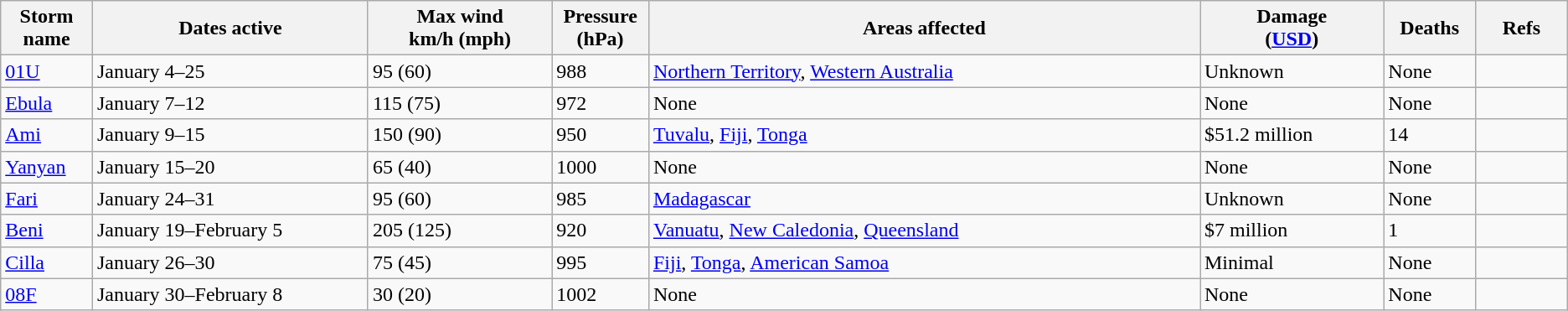<table class="wikitable sortable">
<tr>
<th width="5%">Storm name</th>
<th width="15%">Dates active</th>
<th width="10%">Max wind<br>km/h (mph)</th>
<th width="5%">Pressure<br>(hPa)</th>
<th width="30%">Areas affected</th>
<th width="10%">Damage<br>(<a href='#'>USD</a>)</th>
<th width="5%">Deaths</th>
<th width="5%">Refs</th>
</tr>
<tr>
<td><a href='#'>01U</a></td>
<td>January 4–25</td>
<td>95 (60)</td>
<td>988</td>
<td><a href='#'>Northern Territory</a>, <a href='#'>Western Australia</a></td>
<td>Unknown</td>
<td>None</td>
<td></td>
</tr>
<tr>
<td><a href='#'>Ebula</a></td>
<td>January 7–12</td>
<td>115 (75)</td>
<td>972</td>
<td>None</td>
<td>None</td>
<td>None</td>
<td></td>
</tr>
<tr>
<td><a href='#'>Ami</a></td>
<td>January 9–15</td>
<td>150 (90)</td>
<td>950</td>
<td><a href='#'>Tuvalu</a>, <a href='#'>Fiji</a>, <a href='#'>Tonga</a></td>
<td>$51.2 million</td>
<td>14</td>
<td></td>
</tr>
<tr>
<td><a href='#'>Yanyan</a></td>
<td>January 15–20</td>
<td>65 (40)</td>
<td>1000</td>
<td>None</td>
<td>None</td>
<td>None</td>
<td></td>
</tr>
<tr>
<td><a href='#'>Fari</a></td>
<td>January 24–31</td>
<td>95 (60)</td>
<td>985</td>
<td><a href='#'>Madagascar</a></td>
<td>Unknown</td>
<td>None</td>
<td></td>
</tr>
<tr>
<td><a href='#'>Beni</a></td>
<td>January 19–February 5</td>
<td>205 (125)</td>
<td>920</td>
<td><a href='#'>Vanuatu</a>, <a href='#'>New Caledonia</a>, <a href='#'>Queensland</a></td>
<td>$7 million</td>
<td>1</td>
<td></td>
</tr>
<tr>
<td><a href='#'>Cilla</a></td>
<td>January 26–30</td>
<td>75 (45)</td>
<td>995</td>
<td><a href='#'>Fiji</a>, <a href='#'>Tonga</a>, <a href='#'>American Samoa</a></td>
<td>Minimal</td>
<td>None</td>
<td></td>
</tr>
<tr>
<td><a href='#'>08F</a></td>
<td>January 30–February 8</td>
<td>30 (20)</td>
<td>1002</td>
<td>None</td>
<td>None</td>
<td>None</td>
<td></td>
</tr>
</table>
